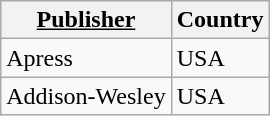<table class="wikitable">
<tr>
<th><u>Publisher</u></th>
<th>Country</th>
</tr>
<tr>
<td>Apress</td>
<td>USA</td>
</tr>
<tr>
<td>Addison-Wesley</td>
<td>USA</td>
</tr>
</table>
